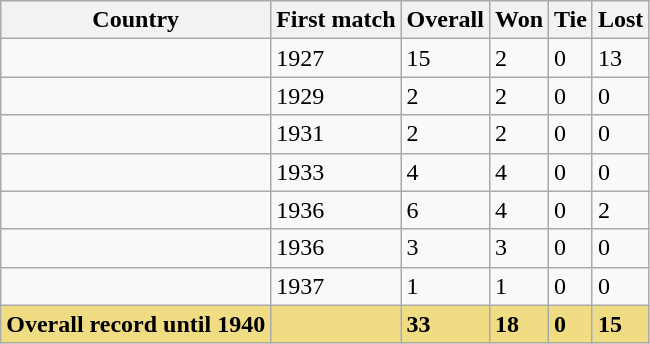<table class="wikitable sortable">
<tr style="text-align:left;">
<th>Country</th>
<th>First match</th>
<th>Overall</th>
<th>Won</th>
<th>Tie</th>
<th>Lost</th>
</tr>
<tr>
<td></td>
<td>1927</td>
<td>15</td>
<td>2</td>
<td>0</td>
<td>13</td>
</tr>
<tr>
<td></td>
<td>1929</td>
<td>2</td>
<td>2</td>
<td>0</td>
<td>0</td>
</tr>
<tr>
<td></td>
<td>1931</td>
<td>2</td>
<td>2</td>
<td>0</td>
<td>0</td>
</tr>
<tr>
<td></td>
<td>1933</td>
<td>4</td>
<td>4</td>
<td>0</td>
<td>0</td>
</tr>
<tr>
<td></td>
<td>1936</td>
<td>6</td>
<td>4</td>
<td>0</td>
<td>2</td>
</tr>
<tr>
<td></td>
<td>1936</td>
<td>3</td>
<td>3</td>
<td>0</td>
<td>0</td>
</tr>
<tr>
<td></td>
<td>1937</td>
<td>1</td>
<td>1</td>
<td>0</td>
<td>0</td>
</tr>
<tr style="background:#f0dc82;">
<td><strong>Overall record until 1940</strong></td>
<td></td>
<td><strong>33</strong></td>
<td><strong>18</strong></td>
<td><strong>0</strong></td>
<td><strong>15</strong></td>
</tr>
</table>
